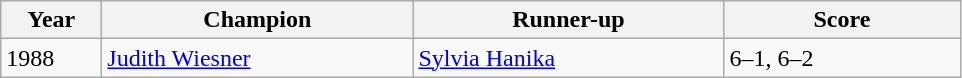<table class="wikitable">
<tr>
<th width=60>Year</th>
<th width=200>Champion</th>
<th width=200>Runner-up</th>
<th width=150>Score</th>
</tr>
<tr>
<td>1988</td>
<td> <a href='#'>Judith Wiesner</a></td>
<td> <a href='#'>Sylvia Hanika</a></td>
<td>6–1, 6–2</td>
</tr>
</table>
